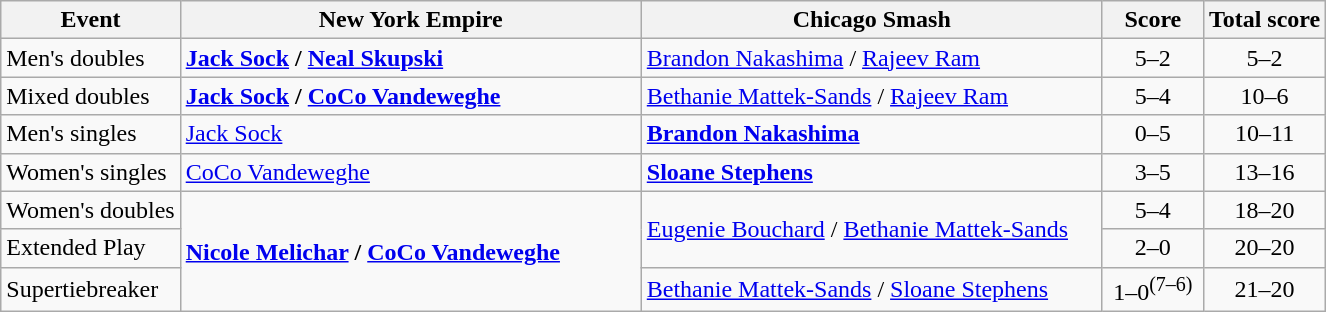<table class="wikitable nowrap">
<tr>
<th>Event</th>
<th width=300>New York Empire</th>
<th width=300>Chicago Smash</th>
<th width=60>Score</th>
<th>Total score</th>
</tr>
<tr>
<td>Men's doubles</td>
<td><strong><a href='#'>Jack Sock</a> / <a href='#'>Neal Skupski</a></strong></td>
<td><a href='#'>Brandon Nakashima</a> / <a href='#'>Rajeev Ram</a></td>
<td align="center">5–2</td>
<td align="center">5–2</td>
</tr>
<tr>
<td>Mixed doubles</td>
<td><strong><a href='#'>Jack Sock</a> / <a href='#'>CoCo Vandeweghe</a></strong></td>
<td><a href='#'>Bethanie Mattek-Sands</a> / <a href='#'>Rajeev Ram</a></td>
<td align="center">5–4</td>
<td align="center">10–6</td>
</tr>
<tr>
<td>Men's singles</td>
<td><a href='#'>Jack Sock</a></td>
<td><strong><a href='#'>Brandon Nakashima</a></strong></td>
<td align="center">0–5</td>
<td align="center">10–11</td>
</tr>
<tr>
<td>Women's singles</td>
<td><a href='#'>CoCo Vandeweghe</a></td>
<td><strong><a href='#'>Sloane Stephens</a></strong></td>
<td align="center">3–5</td>
<td align="center">13–16</td>
</tr>
<tr>
<td>Women's doubles</td>
<td rowspan=3><strong><a href='#'>Nicole Melichar</a> / <a href='#'>CoCo Vandeweghe</a></strong></td>
<td rowspan=2><a href='#'>Eugenie Bouchard</a> / <a href='#'>Bethanie Mattek-Sands</a></td>
<td align="center">5–4</td>
<td align="center">18–20</td>
</tr>
<tr>
<td>Extended Play</td>
<td align="center">2–0</td>
<td align="center">20–20</td>
</tr>
<tr>
<td>Supertiebreaker</td>
<td><a href='#'>Bethanie Mattek-Sands</a> / <a href='#'>Sloane Stephens</a></td>
<td align="center">1–0<sup>(7–6)</sup></td>
<td align="center">21–20</td>
</tr>
</table>
